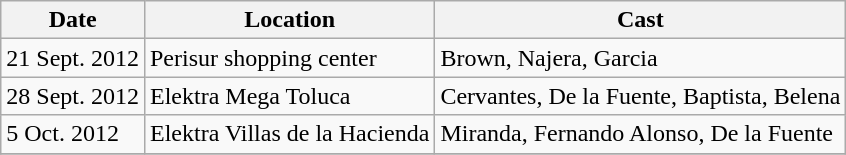<table class="wikitable">
<tr>
<th>Date</th>
<th>Location</th>
<th>Cast</th>
</tr>
<tr>
<td>21 Sept. 2012</td>
<td>Perisur shopping center</td>
<td>Brown, Najera, Garcia</td>
</tr>
<tr>
<td>28 Sept. 2012</td>
<td>Elektra Mega Toluca</td>
<td>Cervantes, De la Fuente, Baptista, Belena</td>
</tr>
<tr>
<td>5 Oct. 2012</td>
<td>Elektra Villas de la Hacienda</td>
<td>Miranda, Fernando Alonso, De la Fuente</td>
</tr>
<tr>
</tr>
</table>
